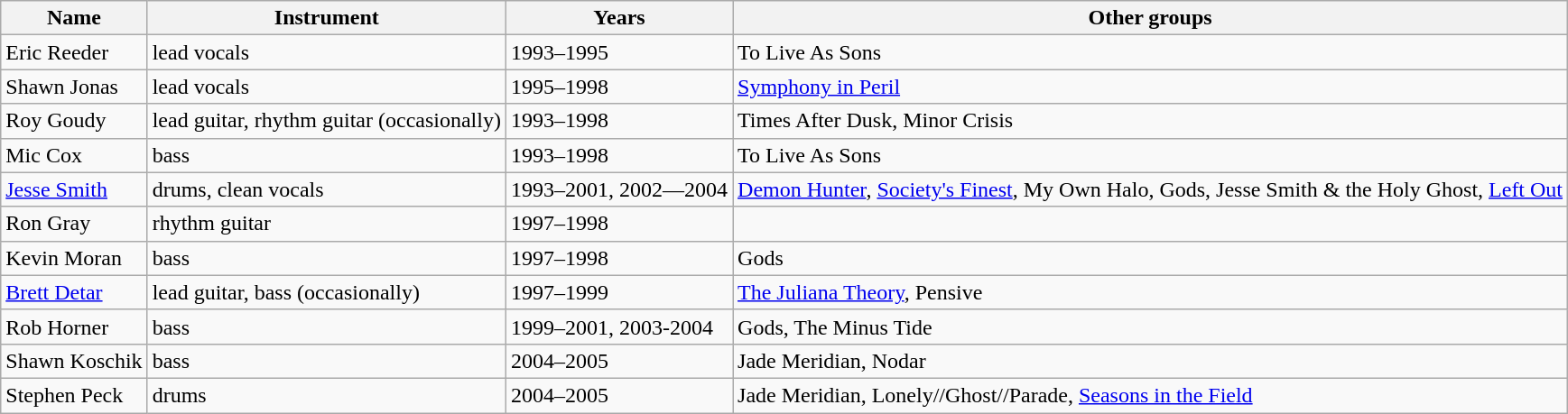<table class="wikitable">
<tr>
<th>Name</th>
<th>Instrument</th>
<th>Years</th>
<th>Other groups</th>
</tr>
<tr>
<td>Eric Reeder</td>
<td>lead vocals</td>
<td>1993–1995</td>
<td>To Live As Sons</td>
</tr>
<tr>
<td>Shawn Jonas</td>
<td>lead vocals</td>
<td>1995–1998</td>
<td><a href='#'>Symphony in Peril</a></td>
</tr>
<tr>
<td>Roy Goudy</td>
<td>lead guitar, rhythm guitar (occasionally)</td>
<td>1993–1998</td>
<td>Times After Dusk, Minor Crisis</td>
</tr>
<tr>
<td>Mic Cox</td>
<td>bass</td>
<td>1993–1998</td>
<td>To Live As Sons</td>
</tr>
<tr>
<td><a href='#'>Jesse Smith</a></td>
<td>drums, clean vocals</td>
<td>1993–2001, 2002―2004</td>
<td><a href='#'>Demon Hunter</a>, <a href='#'>Society's Finest</a>, My Own Halo, Gods, Jesse Smith & the Holy Ghost, <a href='#'>Left Out</a></td>
</tr>
<tr>
<td>Ron Gray</td>
<td>rhythm guitar</td>
<td>1997–1998</td>
<td></td>
</tr>
<tr>
<td>Kevin Moran</td>
<td>bass</td>
<td>1997–1998</td>
<td>Gods</td>
</tr>
<tr>
<td><a href='#'>Brett Detar</a></td>
<td>lead guitar, bass (occasionally)</td>
<td>1997–1999</td>
<td><a href='#'>The Juliana Theory</a>, Pensive</td>
</tr>
<tr>
<td>Rob Horner</td>
<td>bass</td>
<td>1999–2001, 2003-2004</td>
<td>Gods, The Minus Tide</td>
</tr>
<tr>
<td>Shawn Koschik</td>
<td>bass</td>
<td>2004–2005</td>
<td>Jade Meridian, Nodar</td>
</tr>
<tr>
<td>Stephen Peck</td>
<td>drums</td>
<td>2004–2005</td>
<td>Jade Meridian, Lonely//Ghost//Parade, <a href='#'>Seasons in the Field</a></td>
</tr>
</table>
